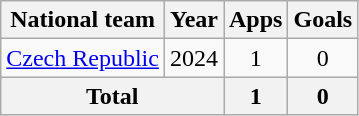<table class="wikitable" style="text-align:center">
<tr>
<th>National team</th>
<th>Year</th>
<th>Apps</th>
<th>Goals</th>
</tr>
<tr>
<td rowspan="1"><a href='#'>Czech Republic</a></td>
<td>2024</td>
<td>1</td>
<td>0</td>
</tr>
<tr>
<th colspan="2">Total</th>
<th>1</th>
<th>0</th>
</tr>
</table>
